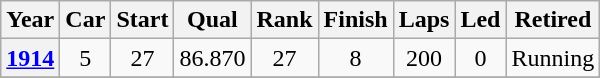<table class="wikitable" style="text-align:center">
<tr>
<th>Year</th>
<th>Car</th>
<th>Start</th>
<th>Qual</th>
<th>Rank</th>
<th>Finish</th>
<th>Laps</th>
<th>Led</th>
<th>Retired</th>
</tr>
<tr>
<th><a href='#'>1914</a></th>
<td>5</td>
<td>27</td>
<td>86.870</td>
<td>27</td>
<td>8</td>
<td>200</td>
<td>0</td>
<td>Running</td>
</tr>
<tr>
</tr>
</table>
